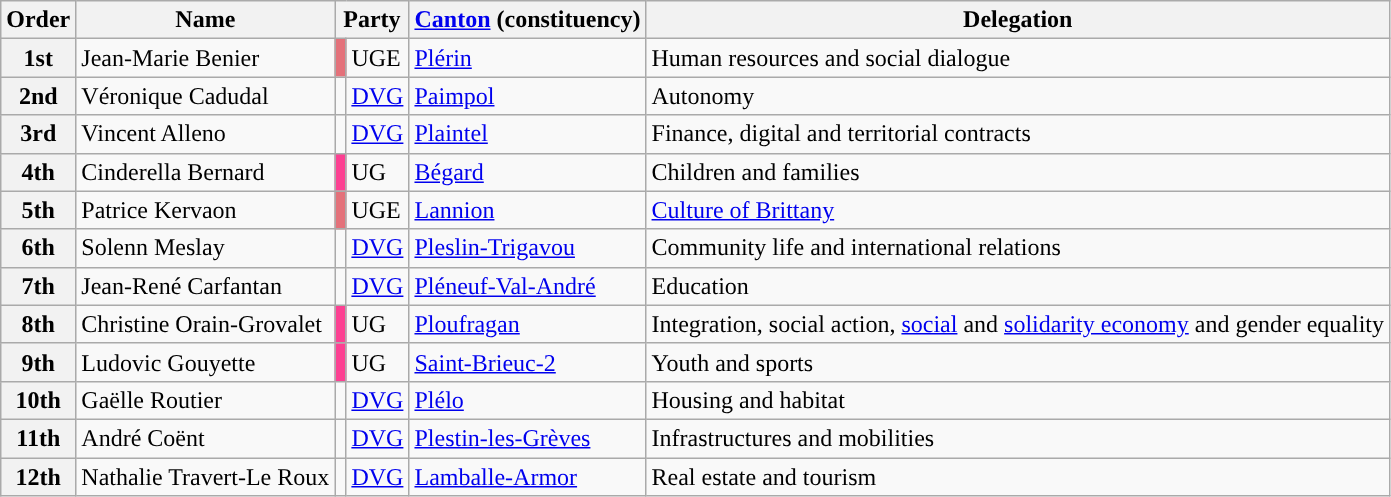<table class="wikitable sortable">
<tr>
<th>Order</th>
<th>Name</th>
<th colspan="2">Party</th>
<th><a href='#'>Canton</a> (constituency)</th>
<th>Delegation</th>
</tr>
<tr>
<th>1st</th>
<td>Jean-Marie Benier</td>
<td style="color:inherit;background:#E4717A"></td>
<td>UGE</td>
<td><a href='#'>Plérin</a></td>
<td>Human resources and social dialogue</td>
</tr>
<tr>
<th>2nd</th>
<td>Véronique Cadudal</td>
<td style="color:inherit;background:"></td>
<td><a href='#'>DVG</a></td>
<td><a href='#'>Paimpol</a></td>
<td>Autonomy</td>
</tr>
<tr>
<th>3rd</th>
<td>Vincent Alleno</td>
<td style="color:inherit;background:"></td>
<td><a href='#'>DVG</a></td>
<td><a href='#'>Plaintel</a></td>
<td>Finance, digital and territorial contracts</td>
</tr>
<tr>
<th>4th</th>
<td>Cinderella Bernard</td>
<td style="color:inherit;background:#FD3F92"></td>
<td>UG</td>
<td><a href='#'>Bégard</a></td>
<td>Children and families</td>
</tr>
<tr>
<th>5th</th>
<td>Patrice Kervaon</td>
<td style="color:inherit;background:#E4717A"></td>
<td>UGE</td>
<td><a href='#'>Lannion</a></td>
<td><a href='#'>Culture of Brittany</a></td>
</tr>
<tr>
<th>6th</th>
<td>Solenn Meslay</td>
<td style="color:inherit;background:"></td>
<td><a href='#'>DVG</a></td>
<td><a href='#'>Pleslin-Trigavou</a></td>
<td>Community life and international relations</td>
</tr>
<tr>
<th>7th</th>
<td>Jean-René Carfantan</td>
<td style="color:inherit;background:"></td>
<td><a href='#'>DVG</a></td>
<td><a href='#'>Pléneuf-Val-André</a></td>
<td>Education</td>
</tr>
<tr>
<th>8th</th>
<td>Christine Orain-Grovalet</td>
<td style="color:inherit;background:#FD3F92"></td>
<td>UG</td>
<td><a href='#'>Ploufragan</a></td>
<td>Integration, social action, <a href='#'>social</a> and <a href='#'>solidarity economy</a> and gender equality</td>
</tr>
<tr>
<th>9th</th>
<td>Ludovic Gouyette</td>
<td style="color:inherit;background:#FD3F92"></td>
<td>UG</td>
<td><a href='#'>Saint-Brieuc-2</a></td>
<td>Youth and sports</td>
</tr>
<tr>
<th>10th</th>
<td>Gaëlle Routier</td>
<td style="color:inherit;background:"></td>
<td><a href='#'>DVG</a></td>
<td><a href='#'>Plélo</a></td>
<td>Housing and habitat</td>
</tr>
<tr>
<th>11th</th>
<td>André Coënt</td>
<td style="color:inherit;background:"></td>
<td><a href='#'>DVG</a></td>
<td><a href='#'>Plestin-les-Grèves</a></td>
<td>Infrastructures and mobilities</td>
</tr>
<tr>
<th>12th</th>
<td>Nathalie Travert-Le Roux</td>
<td style="color:inherit;background:"></td>
<td><a href='#'>DVG</a></td>
<td><a href='#'>Lamballe-Armor</a></td>
<td>Real estate and tourism</td>
</tr>
</table>
